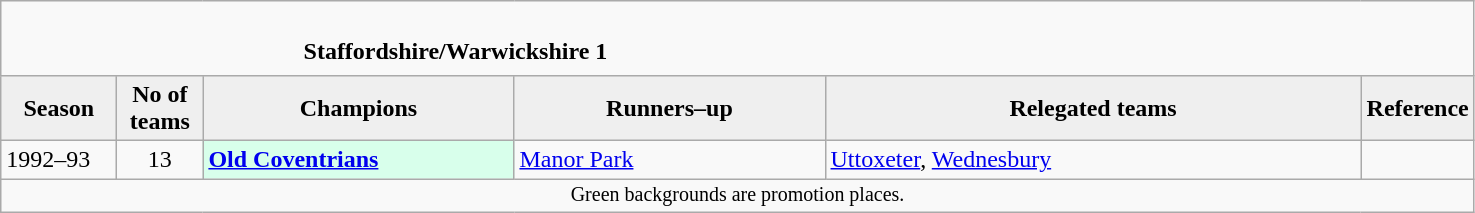<table class="wikitable" style="text-align: left;">
<tr>
<td colspan="11" cellpadding="0" cellspacing="0"><br><table border="0" style="width:100%;" cellpadding="0" cellspacing="0">
<tr>
<td style="width:20%; border:0;"></td>
<td style="border:0;"><strong>Staffordshire/Warwickshire 1</strong></td>
<td style="width:20%; border:0;"></td>
</tr>
</table>
</td>
</tr>
<tr>
<th style="background:#efefef; width:70px;">Season</th>
<th style="background:#efefef; width:50px;">No of teams</th>
<th style="background:#efefef; width:200px;">Champions</th>
<th style="background:#efefef; width:200px;">Runners–up</th>
<th style="background:#efefef; width:350px;">Relegated teams</th>
<th style="background:#efefef; width:50px;">Reference</th>
</tr>
<tr align=left>
<td>1992–93</td>
<td style="text-align: center;">13</td>
<td style="background:#d8ffeb;"><strong><a href='#'>Old Coventrians</a></strong></td>
<td><a href='#'>Manor Park</a></td>
<td><a href='#'>Uttoxeter</a>, <a href='#'>Wednesbury</a></td>
<td></td>
</tr>
<tr>
<td colspan="15"  style="border:0; font-size:smaller; text-align:center;">Green backgrounds are promotion places.</td>
</tr>
</table>
